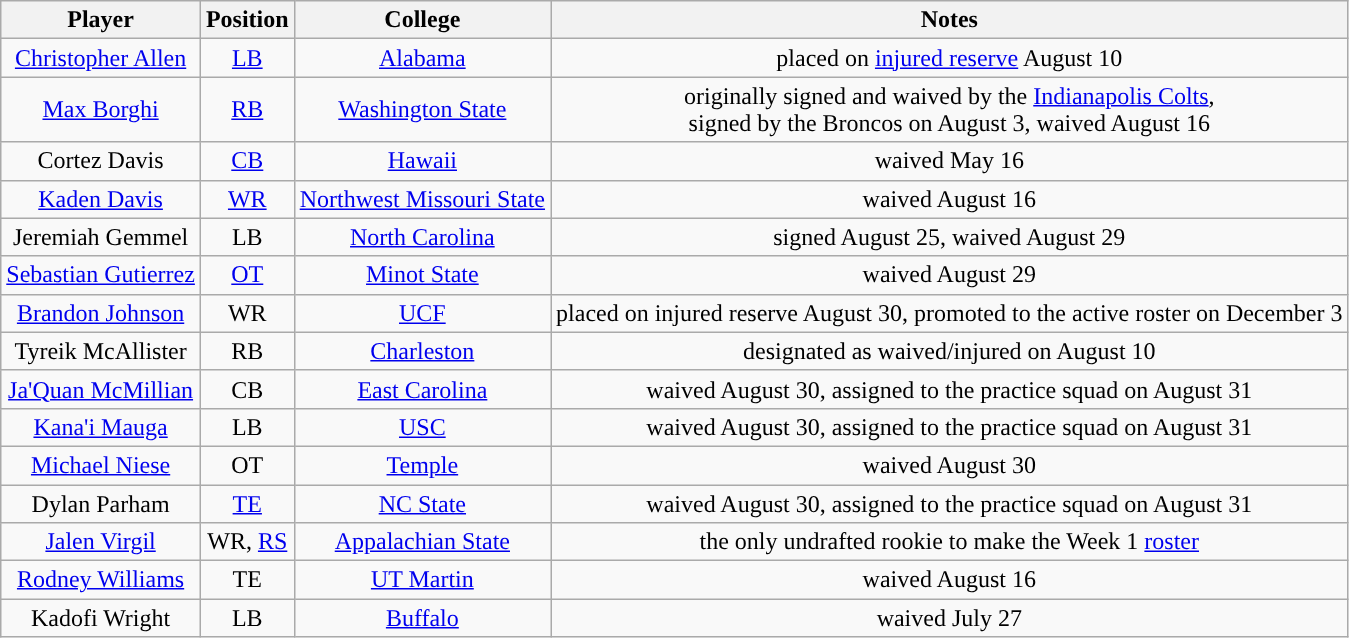<table class="wikitable" style="text-align:center">
<tr>
<th>Player</th>
<th>Position</th>
<th>College</th>
<th>Notes</th>
</tr>
<tr>
<td><a href='#'>Christopher Allen</a></td>
<td><a href='#'>LB</a></td>
<td><a href='#'>Alabama</a></td>
<td>placed on <a href='#'>injured reserve</a> August 10</td>
</tr>
<tr>
<td><a href='#'>Max Borghi</a></td>
<td><a href='#'>RB</a></td>
<td><a href='#'>Washington State</a></td>
<td>originally signed and waived by the <a href='#'>Indianapolis Colts</a>,<br>signed by the Broncos on August 3, waived August 16</td>
</tr>
<tr>
<td>Cortez Davis</td>
<td><a href='#'>CB</a></td>
<td><a href='#'>Hawaii</a></td>
<td>waived May 16</td>
</tr>
<tr>
<td><a href='#'>Kaden Davis</a></td>
<td><a href='#'>WR</a></td>
<td><a href='#'>Northwest Missouri State</a></td>
<td>waived August 16</td>
</tr>
<tr>
<td>Jeremiah Gemmel</td>
<td>LB</td>
<td><a href='#'>North Carolina</a></td>
<td>signed August 25, waived August 29</td>
</tr>
<tr>
<td><a href='#'>Sebastian Gutierrez</a></td>
<td><a href='#'>OT</a></td>
<td><a href='#'>Minot State</a></td>
<td>waived August 29</td>
</tr>
<tr>
<td><a href='#'>Brandon Johnson</a></td>
<td>WR</td>
<td><a href='#'>UCF</a></td>
<td>placed on injured reserve August 30, promoted to the active roster on December 3</td>
</tr>
<tr>
<td>Tyreik McAllister</td>
<td>RB</td>
<td><a href='#'>Charleston</a></td>
<td>designated as waived/injured on August 10</td>
</tr>
<tr>
<td><a href='#'>Ja'Quan McMillian</a></td>
<td>CB</td>
<td><a href='#'>East Carolina</a></td>
<td>waived August 30, assigned to the practice squad on August 31</td>
</tr>
<tr>
<td><a href='#'>Kana'i Mauga</a></td>
<td>LB</td>
<td><a href='#'>USC</a></td>
<td>waived August 30, assigned to the practice squad on August 31</td>
</tr>
<tr>
<td><a href='#'>Michael Niese</a></td>
<td>OT</td>
<td><a href='#'>Temple</a></td>
<td>waived August 30</td>
</tr>
<tr>
<td>Dylan Parham</td>
<td><a href='#'>TE</a></td>
<td><a href='#'>NC State</a></td>
<td>waived August 30, assigned to the practice squad on August 31</td>
</tr>
<tr>
<td><a href='#'>Jalen Virgil</a></td>
<td>WR, <a href='#'>RS</a></td>
<td><a href='#'>Appalachian State</a></td>
<td>the only undrafted rookie to make the Week 1 <a href='#'>roster</a></td>
</tr>
<tr>
<td><a href='#'>Rodney Williams</a></td>
<td>TE</td>
<td><a href='#'>UT Martin</a></td>
<td>waived August 16</td>
</tr>
<tr>
<td>Kadofi Wright</td>
<td>LB</td>
<td><a href='#'>Buffalo</a></td>
<td>waived July 27</td>
</tr>
</table>
